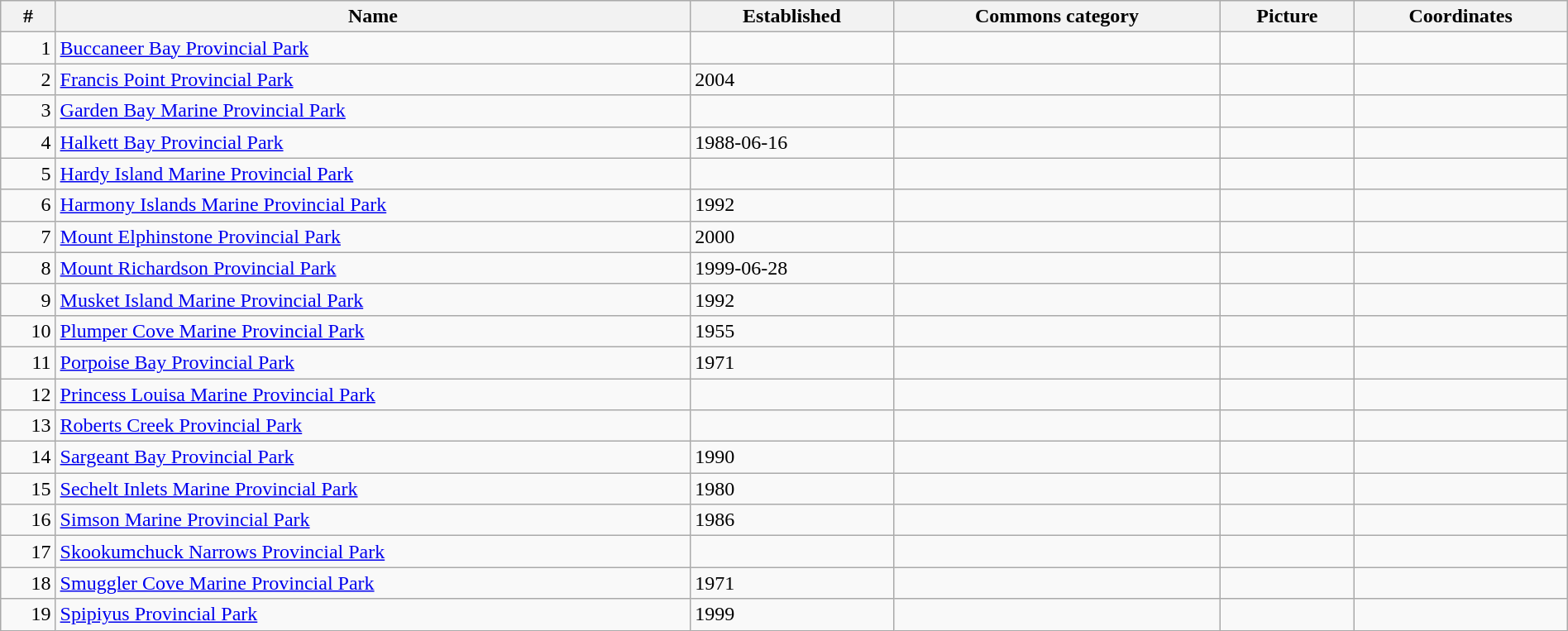<table class='wikitable sortable' style="width:100%">
<tr>
<th>#</th>
<th>Name</th>
<th>Established</th>
<th>Commons category</th>
<th>Picture</th>
<th>Coordinates</th>
</tr>
<tr>
<td style='text-align:right'>1</td>
<td><a href='#'>Buccaneer Bay Provincial Park</a></td>
<td></td>
<td></td>
<td></td>
<td></td>
</tr>
<tr>
<td style='text-align:right'>2</td>
<td><a href='#'>Francis Point Provincial Park</a></td>
<td>2004</td>
<td></td>
<td></td>
<td></td>
</tr>
<tr>
<td style='text-align:right'>3</td>
<td><a href='#'>Garden Bay Marine Provincial Park</a></td>
<td></td>
<td></td>
<td></td>
<td></td>
</tr>
<tr>
<td style='text-align:right'>4</td>
<td><a href='#'>Halkett Bay Provincial Park</a></td>
<td>1988-06-16</td>
<td></td>
<td></td>
<td></td>
</tr>
<tr>
<td style='text-align:right'>5</td>
<td><a href='#'>Hardy Island Marine Provincial Park</a></td>
<td></td>
<td></td>
<td></td>
<td></td>
</tr>
<tr>
<td style='text-align:right'>6</td>
<td><a href='#'>Harmony Islands Marine Provincial Park</a></td>
<td>1992</td>
<td></td>
<td></td>
<td></td>
</tr>
<tr>
<td style='text-align:right'>7</td>
<td><a href='#'>Mount Elphinstone Provincial Park</a></td>
<td>2000</td>
<td></td>
<td></td>
<td></td>
</tr>
<tr>
<td style='text-align:right'>8</td>
<td><a href='#'>Mount Richardson Provincial Park</a></td>
<td>1999-06-28</td>
<td></td>
<td></td>
<td></td>
</tr>
<tr>
<td style='text-align:right'>9</td>
<td><a href='#'>Musket Island Marine Provincial Park</a></td>
<td>1992</td>
<td></td>
<td></td>
<td></td>
</tr>
<tr>
<td style='text-align:right'>10</td>
<td><a href='#'>Plumper Cove Marine Provincial Park</a></td>
<td>1955</td>
<td></td>
<td></td>
<td></td>
</tr>
<tr>
<td style='text-align:right'>11</td>
<td><a href='#'>Porpoise Bay Provincial Park</a></td>
<td>1971</td>
<td></td>
<td></td>
<td></td>
</tr>
<tr>
<td style='text-align:right'>12</td>
<td><a href='#'>Princess Louisa Marine Provincial Park</a></td>
<td></td>
<td></td>
<td></td>
<td></td>
</tr>
<tr>
<td style='text-align:right'>13</td>
<td><a href='#'>Roberts Creek Provincial Park</a></td>
<td></td>
<td></td>
<td></td>
<td></td>
</tr>
<tr>
<td style='text-align:right'>14</td>
<td><a href='#'>Sargeant Bay Provincial Park</a></td>
<td>1990</td>
<td></td>
<td></td>
<td></td>
</tr>
<tr>
<td style='text-align:right'>15</td>
<td><a href='#'>Sechelt Inlets Marine Provincial Park</a></td>
<td>1980</td>
<td></td>
<td></td>
<td></td>
</tr>
<tr>
<td style='text-align:right'>16</td>
<td><a href='#'>Simson Marine Provincial Park</a></td>
<td>1986</td>
<td></td>
<td></td>
<td></td>
</tr>
<tr>
<td style='text-align:right'>17</td>
<td><a href='#'>Skookumchuck Narrows Provincial Park</a></td>
<td></td>
<td></td>
<td></td>
<td></td>
</tr>
<tr>
<td style='text-align:right'>18</td>
<td><a href='#'>Smuggler Cove Marine Provincial Park</a></td>
<td>1971</td>
<td></td>
<td></td>
<td></td>
</tr>
<tr>
<td style='text-align:right'>19</td>
<td><a href='#'>Spipiyus Provincial Park</a></td>
<td>1999</td>
<td></td>
<td></td>
<td></td>
</tr>
</table>
